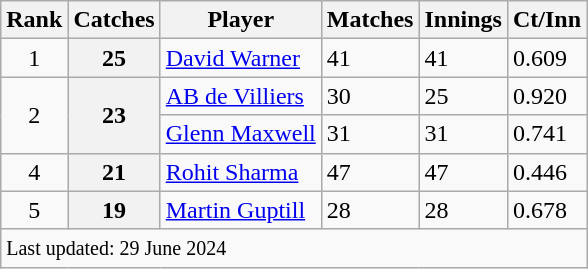<table class="wikitable">
<tr>
<th>Rank</th>
<th>Catches</th>
<th>Player</th>
<th>Matches</th>
<th>Innings</th>
<th>Ct/Inn</th>
</tr>
<tr>
<td align=center>1</td>
<th>25</th>
<td> <a href='#'>David Warner</a></td>
<td>41</td>
<td>41</td>
<td>0.609</td>
</tr>
<tr>
<td align=center rowspan=2>2</td>
<th rowspan=2>23</th>
<td> <a href='#'>AB de Villiers</a></td>
<td>30</td>
<td>25</td>
<td>0.920</td>
</tr>
<tr>
<td> <a href='#'>Glenn Maxwell</a></td>
<td>31</td>
<td>31</td>
<td>0.741</td>
</tr>
<tr>
<td align=center>4</td>
<th>21</th>
<td> <a href='#'>Rohit Sharma</a></td>
<td>47</td>
<td>47</td>
<td>0.446</td>
</tr>
<tr>
<td align=center>5</td>
<th>19</th>
<td> <a href='#'>Martin Guptill</a></td>
<td>28</td>
<td>28</td>
<td>0.678</td>
</tr>
<tr>
<td colspan="6"><small>Last updated: 29 June 2024</small></td>
</tr>
</table>
